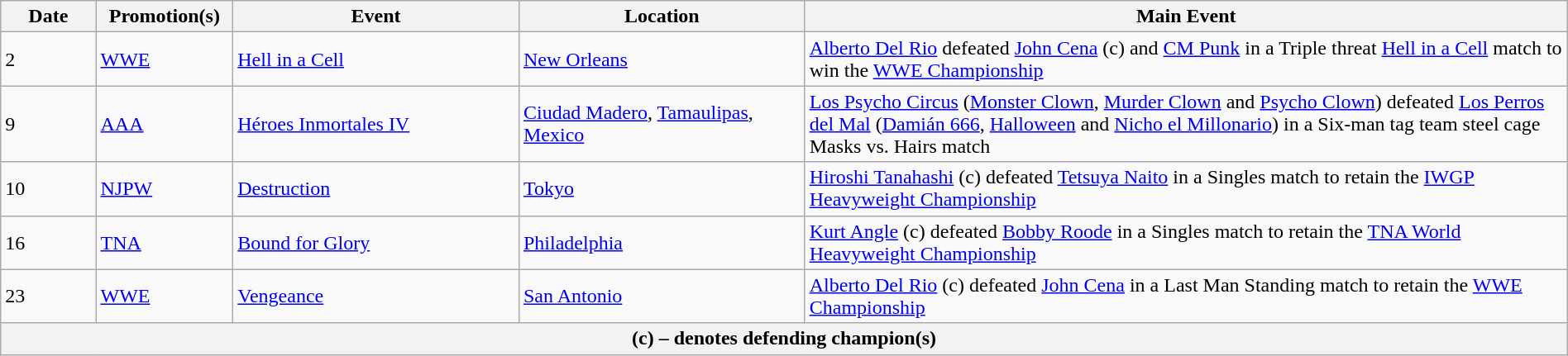<table class="wikitable" style="width:100%;">
<tr>
<th width=5%>Date</th>
<th width=5%>Promotion(s)</th>
<th width=15%>Event</th>
<th width=15%>Location</th>
<th width=40%>Main Event</th>
</tr>
<tr>
<td>2</td>
<td><a href='#'>WWE</a></td>
<td><a href='#'>Hell in a Cell</a></td>
<td><a href='#'>New Orleans</a></td>
<td><a href='#'>Alberto Del Rio</a> defeated <a href='#'>John Cena</a> (c) and <a href='#'>CM Punk</a> in a Triple threat <a href='#'>Hell in a Cell</a> match to win the <a href='#'>WWE Championship</a></td>
</tr>
<tr>
<td>9</td>
<td><a href='#'>AAA</a></td>
<td><a href='#'>Héroes Inmortales IV</a></td>
<td><a href='#'>Ciudad Madero</a>, <a href='#'>Tamaulipas</a>, <a href='#'>Mexico</a></td>
<td><a href='#'>Los Psycho Circus</a> (<a href='#'>Monster Clown</a>, <a href='#'>Murder Clown</a> and <a href='#'>Psycho Clown</a>) defeated <a href='#'>Los Perros del Mal</a> (<a href='#'>Damián 666</a>, <a href='#'>Halloween</a> and <a href='#'>Nicho el Millonario</a>) in a Six-man tag team steel cage Masks vs. Hairs match</td>
</tr>
<tr>
<td>10</td>
<td><a href='#'>NJPW</a></td>
<td><a href='#'>Destruction</a></td>
<td><a href='#'>Tokyo</a></td>
<td><a href='#'>Hiroshi Tanahashi</a> (c) defeated <a href='#'>Tetsuya Naito</a> in a Singles match to retain the <a href='#'>IWGP Heavyweight Championship</a></td>
</tr>
<tr>
<td>16</td>
<td><a href='#'>TNA</a></td>
<td><a href='#'>Bound for Glory</a></td>
<td><a href='#'>Philadelphia</a></td>
<td><a href='#'>Kurt Angle</a> (c) defeated <a href='#'>Bobby Roode</a> in a Singles match to retain the <a href='#'>TNA World Heavyweight Championship</a></td>
</tr>
<tr>
<td>23</td>
<td><a href='#'>WWE</a></td>
<td><a href='#'>Vengeance</a></td>
<td><a href='#'>San Antonio</a></td>
<td><a href='#'>Alberto Del Rio</a> (c) defeated <a href='#'>John Cena</a> in a Last Man Standing match to retain the <a href='#'>WWE Championship</a></td>
</tr>
<tr>
<th colspan="6">(c) – denotes defending champion(s)</th>
</tr>
</table>
